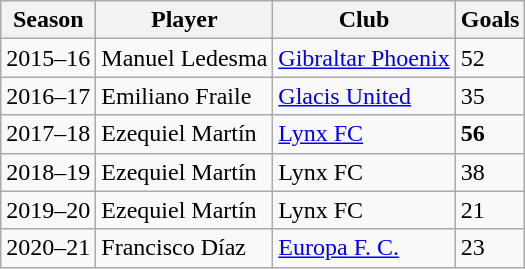<table class="wikitable">
<tr>
<th>Season</th>
<th>Player</th>
<th>Club</th>
<th>Goals</th>
</tr>
<tr>
<td>2015–16</td>
<td> Manuel Ledesma</td>
<td><a href='#'>Gibraltar Phoenix</a></td>
<td>52</td>
</tr>
<tr>
<td>2016–17</td>
<td> Emiliano Fraile</td>
<td><a href='#'>Glacis United</a></td>
<td>35</td>
</tr>
<tr>
<td>2017–18</td>
<td> Ezequiel Martín</td>
<td><a href='#'>Lynx FC</a></td>
<td><strong>56</strong></td>
</tr>
<tr>
<td>2018–19</td>
<td> Ezequiel Martín</td>
<td>Lynx FC</td>
<td>38</td>
</tr>
<tr>
<td>2019–20</td>
<td> Ezequiel Martín</td>
<td>Lynx FC</td>
<td>21</td>
</tr>
<tr>
<td>2020–21</td>
<td> Francisco Díaz</td>
<td><a href='#'>Europa F. C.</a></td>
<td>23</td>
</tr>
</table>
